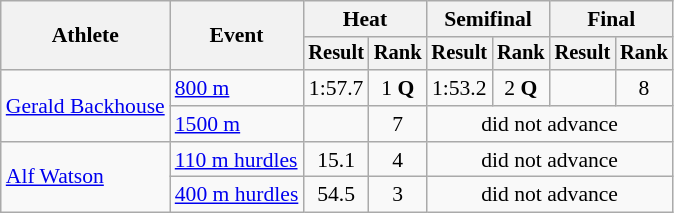<table class="wikitable" style="font-size:90%">
<tr>
<th rowspan=2>Athlete</th>
<th rowspan=2>Event</th>
<th colspan=2>Heat</th>
<th colspan=2>Semifinal</th>
<th colspan=2>Final</th>
</tr>
<tr style="font-size:95%">
<th>Result</th>
<th>Rank</th>
<th>Result</th>
<th>Rank</th>
<th>Result</th>
<th>Rank</th>
</tr>
<tr align=center>
<td align=left rowspan=2><a href='#'>Gerald Backhouse</a></td>
<td align=left><a href='#'>800 m</a></td>
<td>1:57.7</td>
<td>1 <strong>Q</strong></td>
<td>1:53.2</td>
<td>2 <strong>Q</strong></td>
<td></td>
<td>8</td>
</tr>
<tr align=center>
<td align=left><a href='#'>1500 m</a></td>
<td></td>
<td>7</td>
<td colspan=4>did not advance</td>
</tr>
<tr align=center>
<td align=left rowspan=2><a href='#'>Alf Watson</a></td>
<td align=left><a href='#'>110 m hurdles</a></td>
<td>15.1</td>
<td>4</td>
<td colspan=6>did not advance</td>
</tr>
<tr align=center>
<td align=left><a href='#'>400 m hurdles</a></td>
<td>54.5</td>
<td>3</td>
<td colspan=4>did not advance</td>
</tr>
</table>
